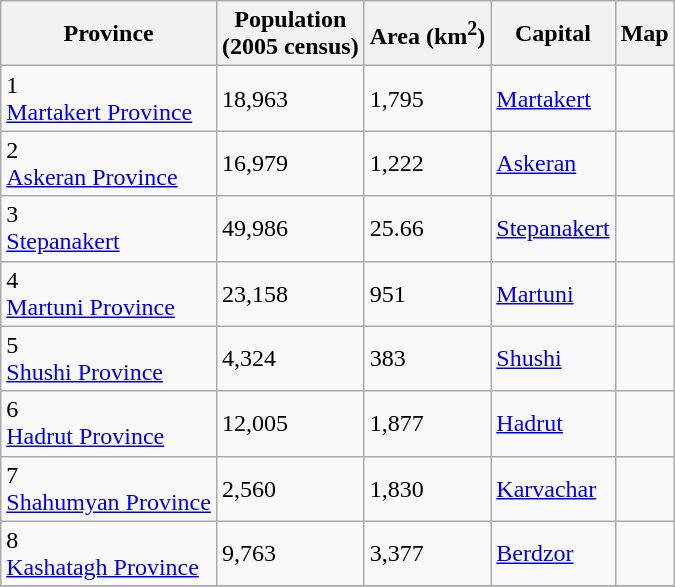<table class="wikitable sortable">
<tr>
<th>Province</th>
<th>Population<br>(2005 census)</th>
<th>Area (km<sup>2</sup>)</th>
<th>Capital</th>
<th>Map</th>
</tr>
<tr>
<td>1<br><a href='#'>Martakert Province</a></td>
<td>18,963</td>
<td>1,795</td>
<td><a href='#'>Martakert</a></td>
<td></td>
</tr>
<tr>
<td>2<br><a href='#'>Askeran Province</a></td>
<td>16,979</td>
<td>1,222</td>
<td><a href='#'>Askeran</a></td>
<td></td>
</tr>
<tr>
<td>3<br><a href='#'>Stepanakert</a></td>
<td>49,986</td>
<td>25.66</td>
<td><a href='#'>Stepanakert</a></td>
<td></td>
</tr>
<tr>
<td>4<br><a href='#'>Martuni Province</a></td>
<td>23,158</td>
<td>951</td>
<td><a href='#'>Martuni</a></td>
<td></td>
</tr>
<tr>
<td>5<br><a href='#'>Shushi Province</a></td>
<td>4,324</td>
<td>383</td>
<td><a href='#'>Shushi</a></td>
<td></td>
</tr>
<tr>
<td>6<br><a href='#'>Hadrut Province</a></td>
<td>12,005</td>
<td>1,877</td>
<td><a href='#'>Hadrut</a></td>
<td></td>
</tr>
<tr>
<td>7<br><a href='#'>Shahumyan Province</a></td>
<td>2,560</td>
<td>1,830</td>
<td><a href='#'>Karvachar</a></td>
<td></td>
</tr>
<tr>
<td>8<br><a href='#'>Kashatagh Province</a></td>
<td>9,763</td>
<td>3,377</td>
<td><a href='#'>Berdzor</a></td>
<td></td>
</tr>
<tr>
</tr>
</table>
